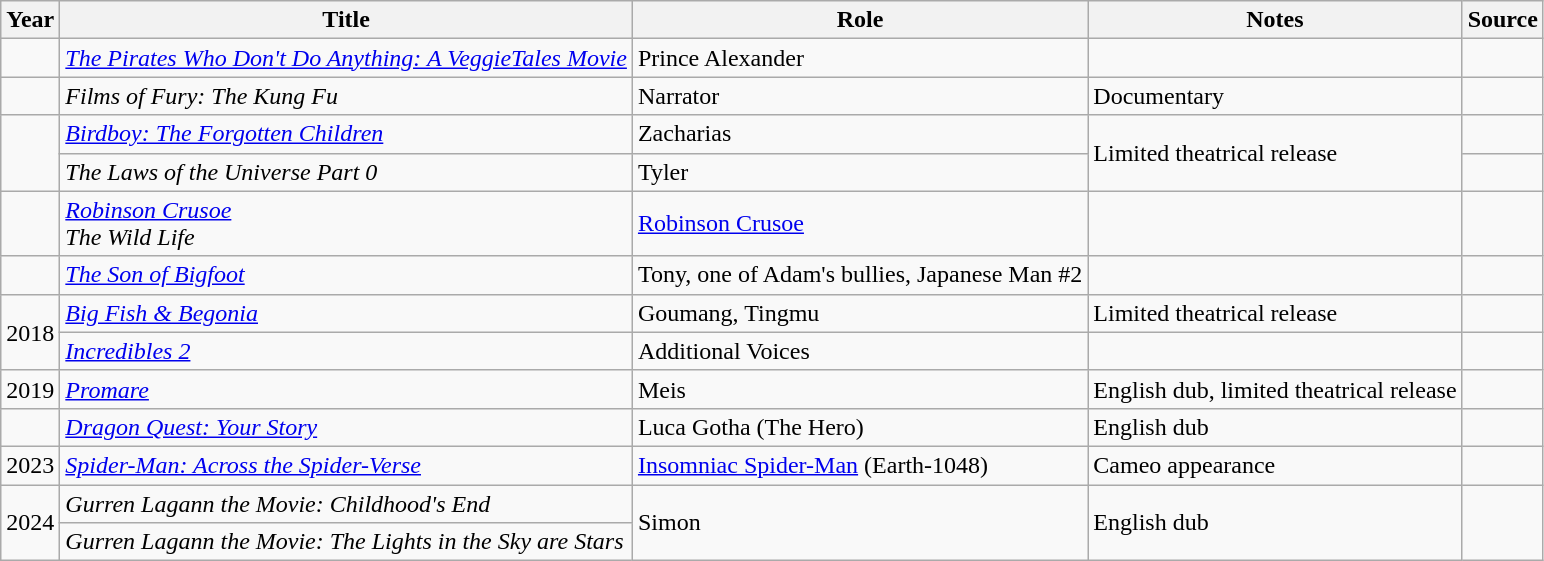<table class="wikitable sortable plainrowheaders">
<tr>
<th>Year</th>
<th>Title</th>
<th>Role</th>
<th class="unsortable">Notes</th>
<th class="unsortable">Source</th>
</tr>
<tr>
<td></td>
<td><em><a href='#'>The Pirates Who Don't Do Anything: A VeggieTales Movie</a></em></td>
<td>Prince Alexander</td>
<td></td>
<td></td>
</tr>
<tr>
<td></td>
<td><em>Films of Fury: The Kung Fu </em> </td>
<td>Narrator</td>
<td>Documentary</td>
<td></td>
</tr>
<tr>
<td rowspan="2"></td>
<td><em><a href='#'>Birdboy: The Forgotten Children</a></em></td>
<td>Zacharias</td>
<td rowspan="2">Limited theatrical release</td>
<td></td>
</tr>
<tr>
<td><em>The Laws of the Universe Part 0</em></td>
<td>Tyler</td>
<td></td>
</tr>
<tr>
<td></td>
<td><em><a href='#'>Robinson Crusoe</a></em><br> <em>The Wild Life</em></td>
<td><a href='#'>Robinson Crusoe</a> </td>
<td> </td>
<td></td>
</tr>
<tr>
<td></td>
<td><em><a href='#'>The Son of Bigfoot</a></em></td>
<td>Tony, one of Adam's bullies, Japanese Man #2</td>
<td> </td>
<td></td>
</tr>
<tr>
<td rowspan="2">2018</td>
<td><em><a href='#'>Big Fish & Begonia</a></em></td>
<td>Goumang, Tingmu</td>
<td>Limited theatrical release</td>
<td></td>
</tr>
<tr>
<td><em><a href='#'>Incredibles 2</a></em></td>
<td>Additional Voices</td>
<td></td>
<td></td>
</tr>
<tr>
<td>2019</td>
<td><em><a href='#'>Promare</a></em></td>
<td>Meis</td>
<td>English dub, limited theatrical release</td>
<td></td>
</tr>
<tr>
<td></td>
<td><em><a href='#'>Dragon Quest: Your Story</a></em></td>
<td>Luca Gotha (The Hero)</td>
<td>English dub</td>
<td></td>
</tr>
<tr>
<td>2023</td>
<td><em><a href='#'>Spider-Man: Across the Spider-Verse</a></em></td>
<td><a href='#'>Insomniac Spider-Man</a> (Earth-1048)</td>
<td>Cameo appearance</td>
<td></td>
</tr>
<tr>
<td rowspan="2">2024</td>
<td><em>Gurren Lagann the Movie: Childhood's End</em></td>
<td rowspan="2">Simon</td>
<td rowspan="2">English dub</td>
<td rowspan="2"></td>
</tr>
<tr>
<td><em>Gurren Lagann the Movie: The Lights in the Sky are Stars</em></td>
</tr>
</table>
